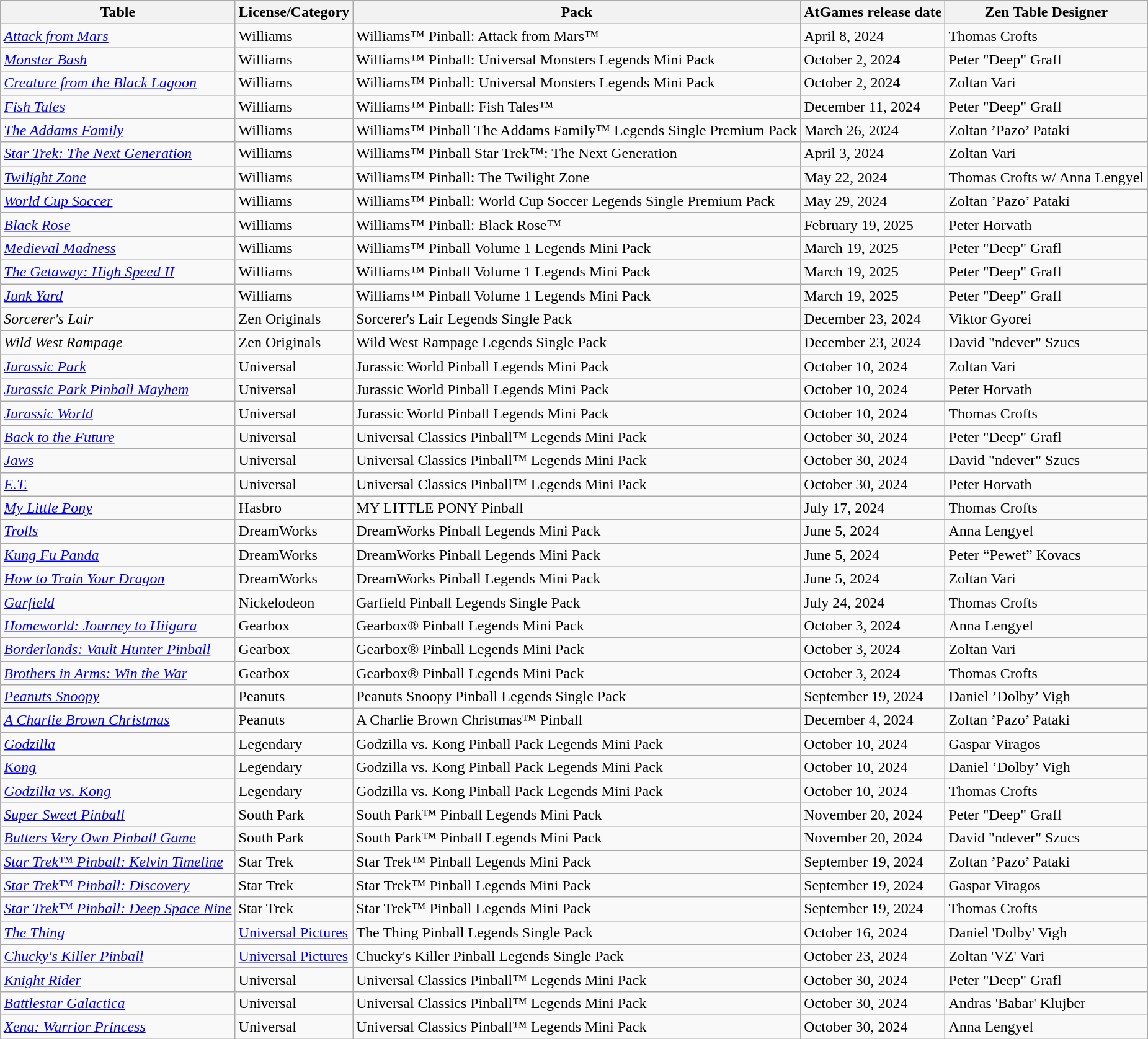<table class="wikitable sortable">
<tr>
<th>Table</th>
<th>License/Category</th>
<th>Pack</th>
<th>AtGames release date</th>
<th>Zen Table Designer</th>
</tr>
<tr>
<td><em><a href='#'>Attack from Mars</a></em></td>
<td>Williams</td>
<td>Williams™ Pinball: Attack from Mars™</td>
<td>April 8, 2024</td>
<td>Thomas Crofts</td>
</tr>
<tr>
<td><a href='#'><em>Monster Bash</em></a></td>
<td>Williams</td>
<td>Williams™ Pinball: Universal Monsters Legends Mini Pack</td>
<td>October 2, 2024</td>
<td>Peter "Deep" Grafl</td>
</tr>
<tr>
<td><a href='#'><em>Creature from the Black Lagoon</em></a></td>
<td>Williams</td>
<td>Williams™ Pinball: Universal Monsters Legends Mini Pack</td>
<td>October 2, 2024</td>
<td>Zoltan Vari</td>
</tr>
<tr>
<td><a href='#'><em>Fish Tales</em></a></td>
<td>Williams</td>
<td>Williams™ Pinball: Fish Tales™</td>
<td>December 11, 2024</td>
<td>Peter "Deep" Grafl</td>
</tr>
<tr>
<td><a href='#'><em>The Addams Family</em></a></td>
<td>Williams</td>
<td>Williams™ Pinball The Addams Family™ Legends Single Premium Pack</td>
<td>March 26, 2024</td>
<td>Zoltan ’Pazo’ Pataki</td>
</tr>
<tr>
<td><a href='#'><em>Star Trek: The Next Generation</em></a></td>
<td>Williams</td>
<td>Williams™ Pinball Star Trek™: The Next Generation</td>
<td>April 3, 2024</td>
<td>Zoltan Vari</td>
</tr>
<tr>
<td><a href='#'><em>Twilight Zone</em></a></td>
<td>Williams</td>
<td>Williams™ Pinball: The Twilight Zone</td>
<td>May 22, 2024</td>
<td>Thomas Crofts w/ Anna Lengyel</td>
</tr>
<tr>
<td><a href='#'><em>World Cup Soccer</em></a></td>
<td>Williams</td>
<td>Williams™ Pinball: World Cup Soccer Legends Single Premium Pack</td>
<td>May 29, 2024</td>
<td>Zoltan ’Pazo’ Pataki</td>
</tr>
<tr>
<td><a href='#'><em>Black Rose</em></a></td>
<td>Williams</td>
<td>Williams™ Pinball: Black Rose™</td>
<td>February 19, 2025</td>
<td>Peter Horvath</td>
</tr>
<tr>
<td><em><a href='#'>Medieval Madness</a></em></td>
<td>Williams</td>
<td>Williams™ Pinball Volume 1 Legends Mini Pack</td>
<td>March 19, 2025</td>
<td>Peter "Deep" Grafl</td>
</tr>
<tr>
<td><em><a href='#'>The Getaway: High Speed II</a></em></td>
<td>Williams</td>
<td>Williams™ Pinball Volume 1 Legends Mini Pack</td>
<td>March 19, 2025</td>
<td>Peter "Deep" Grafl</td>
</tr>
<tr>
<td><a href='#'><em>Junk Yard</em></a></td>
<td>Williams</td>
<td>Williams™ Pinball Volume 1 Legends Mini Pack</td>
<td>March 19, 2025</td>
<td>Peter "Deep" Grafl</td>
</tr>
<tr>
<td><em>Sorcerer's Lair</em></td>
<td>Zen Originals</td>
<td>Sorcerer's Lair Legends Single Pack</td>
<td>December 23, 2024</td>
<td>Viktor Gyorei</td>
</tr>
<tr>
<td><em>Wild West Rampage</em></td>
<td>Zen Originals</td>
<td>Wild West Rampage Legends Single Pack</td>
<td>December 23, 2024</td>
<td>David "ndever" Szucs</td>
</tr>
<tr>
<td><a href='#'><em>Jurassic Park</em></a></td>
<td>Universal</td>
<td>Jurassic World Pinball Legends Mini Pack</td>
<td>October 10, 2024</td>
<td>Zoltan Vari</td>
</tr>
<tr>
<td><a href='#'><em>Jurassic Park Pinball Mayhem</em></a></td>
<td>Universal</td>
<td>Jurassic World Pinball Legends Mini Pack</td>
<td>October 10, 2024</td>
<td>Peter Horvath</td>
</tr>
<tr>
<td><em><a href='#'>Jurassic World</a></em></td>
<td>Universal</td>
<td>Jurassic World Pinball Legends Mini Pack</td>
<td>October 10, 2024</td>
<td>Thomas Crofts</td>
</tr>
<tr>
<td><a href='#'><em>Back to the Future</em></a></td>
<td>Universal</td>
<td>Universal Classics Pinball™ Legends Mini Pack</td>
<td>October 30, 2024</td>
<td>Peter "Deep" Grafl</td>
</tr>
<tr>
<td><a href='#'><em>Jaws</em></a></td>
<td>Universal</td>
<td>Universal Classics Pinball™ Legends Mini Pack</td>
<td>October 30, 2024</td>
<td>David "ndever" Szucs</td>
</tr>
<tr>
<td><a href='#'><em>E.T.</em></a></td>
<td>Universal</td>
<td>Universal Classics Pinball™ Legends Mini Pack</td>
<td>October 30, 2024</td>
<td>Peter Horvath</td>
</tr>
<tr>
<td><a href='#'><em>My Little Pony</em></a></td>
<td>Hasbro</td>
<td>MY LITTLE PONY Pinball</td>
<td>July 17, 2024</td>
<td>Thomas Crofts</td>
</tr>
<tr>
<td><a href='#'><em>Trolls</em></a></td>
<td>DreamWorks</td>
<td>DreamWorks Pinball Legends Mini Pack</td>
<td>June 5, 2024</td>
<td>Anna Lengyel</td>
</tr>
<tr>
<td><a href='#'><em>Kung Fu Panda</em></a></td>
<td>DreamWorks</td>
<td>DreamWorks Pinball Legends Mini Pack</td>
<td>June 5, 2024</td>
<td>Peter “Pewet” Kovacs</td>
</tr>
<tr>
<td><a href='#'><em>How to Train Your Dragon</em></a></td>
<td>DreamWorks</td>
<td>DreamWorks Pinball Legends Mini Pack</td>
<td>June 5, 2024</td>
<td>Zoltan Vari</td>
</tr>
<tr>
<td><em><a href='#'>Garfield</a></em></td>
<td>Nickelodeon</td>
<td>Garfield Pinball Legends Single Pack</td>
<td>July 24, 2024</td>
<td>Thomas Crofts</td>
</tr>
<tr>
<td><a href='#'><em>Homeworld: Journey to Hiigara</em></a></td>
<td>Gearbox</td>
<td>Gearbox® Pinball Legends Mini Pack</td>
<td>October 3, 2024</td>
<td>Anna Lengyel</td>
</tr>
<tr>
<td><a href='#'><em>Borderlands: Vault Hunter Pinball</em></a></td>
<td>Gearbox</td>
<td>Gearbox® Pinball Legends Mini Pack</td>
<td>October 3, 2024</td>
<td>Zoltan Vari</td>
</tr>
<tr>
<td><a href='#'><em>Brothers in Arms: Win the War</em></a></td>
<td>Gearbox</td>
<td>Gearbox® Pinball Legends Mini Pack</td>
<td>October 3, 2024</td>
<td>Thomas Crofts</td>
</tr>
<tr>
<td><a href='#'><em>Peanuts Snoopy</em></a></td>
<td>Peanuts</td>
<td>Peanuts Snoopy Pinball Legends Single Pack</td>
<td>September 19, 2024</td>
<td>Daniel ’Dolby’ Vigh</td>
</tr>
<tr>
<td><em><a href='#'>A Charlie Brown Christmas</a></em></td>
<td>Peanuts</td>
<td>A Charlie Brown Christmas™ Pinball</td>
<td>December 4, 2024</td>
<td>Zoltan ’Pazo’ Pataki</td>
</tr>
<tr>
<td><a href='#'><em>Godzilla</em></a></td>
<td>Legendary</td>
<td>Godzilla vs. Kong Pinball Pack Legends Mini Pack</td>
<td>October 10, 2024</td>
<td>Gaspar Viragos</td>
</tr>
<tr>
<td><a href='#'><em>Kong</em></a></td>
<td>Legendary</td>
<td>Godzilla vs. Kong Pinball Pack Legends Mini Pack</td>
<td>October 10, 2024</td>
<td>Daniel ’Dolby’ Vigh</td>
</tr>
<tr>
<td><em><a href='#'>Godzilla vs. Kong</a></em></td>
<td>Legendary</td>
<td>Godzilla vs. Kong Pinball Pack Legends Mini Pack</td>
<td>October 10, 2024</td>
<td>Thomas Crofts</td>
</tr>
<tr>
<td><a href='#'><em>Super Sweet Pinball</em></a></td>
<td>South Park</td>
<td>South Park™ Pinball Legends Mini Pack</td>
<td>November 20, 2024</td>
<td>Peter "Deep" Grafl</td>
</tr>
<tr>
<td><a href='#'><em>Butters Very Own Pinball Game</em></a></td>
<td>South Park</td>
<td>South Park™ Pinball Legends Mini Pack</td>
<td>November 20, 2024</td>
<td>David "ndever" Szucs</td>
</tr>
<tr>
<td><a href='#'><em>Star Trek™ Pinball: Kelvin Timeline</em></a></td>
<td>Star Trek</td>
<td>Star Trek™ Pinball Legends Mini Pack</td>
<td>September 19, 2024</td>
<td>Zoltan ’Pazo’ Pataki</td>
</tr>
<tr>
<td><a href='#'><em>Star Trek™ Pinball: Discovery</em></a></td>
<td>Star Trek</td>
<td>Star Trek™ Pinball Legends Mini Pack</td>
<td>September 19, 2024</td>
<td>Gaspar Viragos</td>
</tr>
<tr>
<td><a href='#'><em>Star Trek™ Pinball: Deep Space Nine</em></a></td>
<td>Star Trek</td>
<td>Star Trek™ Pinball Legends Mini Pack</td>
<td>September 19, 2024</td>
<td>Thomas Crofts</td>
</tr>
<tr>
<td><em><a href='#'>The Thing</a></em></td>
<td><a href='#'>Universal Pictures</a></td>
<td>The Thing Pinball Legends Single Pack</td>
<td>October 16, 2024</td>
<td>Daniel 'Dolby' Vigh</td>
</tr>
<tr>
<td><em><a href='#'>Chucky's Killer Pinball</a></em></td>
<td><a href='#'>Universal Pictures</a></td>
<td>Chucky's Killer Pinball Legends Single Pack</td>
<td>October 23, 2024</td>
<td>Zoltan 'VZ' Vari</td>
</tr>
<tr>
<td><a href='#'><em>Knight Rider</em></a></td>
<td>Universal</td>
<td>Universal Classics Pinball™ Legends Mini Pack</td>
<td>October 30, 2024</td>
<td>Peter "Deep" Grafl</td>
</tr>
<tr>
<td><a href='#'><em>Battlestar Galactica</em></a></td>
<td>Universal</td>
<td>Universal Classics Pinball™ Legends Mini Pack</td>
<td>October 30, 2024</td>
<td>Andras 'Babar' Klujber</td>
</tr>
<tr>
<td><em><a href='#'>Xena: Warrior Princess</a></em></td>
<td>Universal</td>
<td>Universal Classics Pinball™ Legends Mini Pack</td>
<td>October 30, 2024</td>
<td>Anna Lengyel</td>
</tr>
</table>
